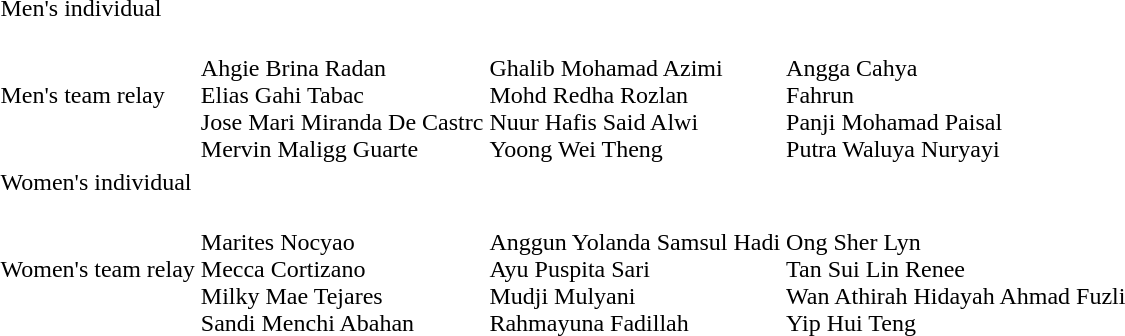<table>
<tr>
<td rowspan=2>Men's individual</td>
<td rowspan=2></td>
<td rowspan=2></td>
<td colspan=2></td>
</tr>
<tr>
<td></td>
</tr>
<tr>
<td>Men's team relay</td>
<td><br>Ahgie Brina Radan<br>Elias Gahi Tabac<br>Jose Mari Miranda De Castrc<br>Mervin Maligg Guarte</td>
<td><br>Ghalib Mohamad Azimi<br>Mohd Redha Rozlan<br>Nuur Hafis Said Alwi<br>Yoong Wei Theng</td>
<td><br>Angga Cahya<br>Fahrun<br>Panji Mohamad Paisal<br>Putra Waluya Nuryayi</td>
</tr>
<tr>
<td rowspan=2>Women's individual</td>
<td rowspan=2></td>
<td rowspan=2></td>
<td colspan=2></td>
</tr>
<tr>
<td></td>
</tr>
<tr>
<td>Women's team relay</td>
<td><br>Marites Nocyao<br>Mecca Cortizano<br>Milky Mae Tejares<br>Sandi Menchi Abahan</td>
<td><br>Anggun Yolanda Samsul Hadi<br>Ayu Puspita Sari<br>Mudji Mulyani<br>Rahmayuna Fadillah</td>
<td><br>Ong Sher Lyn<br>Tan Sui Lin Renee<br>Wan Athirah Hidayah Ahmad Fuzli<br>Yip Hui Teng</td>
</tr>
</table>
